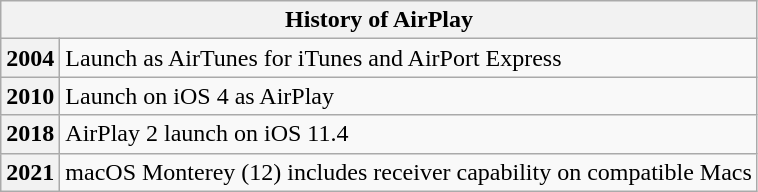<table class="wikitable collapsible">
<tr>
<th style="text-align:center;" colspan="2">History of AirPlay</th>
</tr>
<tr>
<th>2004</th>
<td>Launch as AirTunes for iTunes and AirPort Express</td>
</tr>
<tr>
<th>2010</th>
<td>Launch on iOS 4 as AirPlay</td>
</tr>
<tr>
<th>2018</th>
<td>AirPlay 2 launch on iOS 11.4</td>
</tr>
<tr>
<th>2021</th>
<td>macOS Monterey (12) includes receiver capability on compatible Macs</td>
</tr>
</table>
